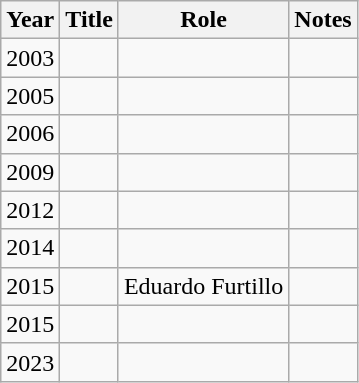<table class="wikitable plainrowheaders sortable">
<tr>
<th scope="col">Year</th>
<th scope="col">Title</th>
<th scope="col">Role</th>
<th scope="col" class="unsortable">Notes</th>
</tr>
<tr>
<td>2003</td>
<td><em></em></td>
<td></td>
<td></td>
</tr>
<tr>
<td>2005</td>
<td><em></em></td>
<td></td>
<td></td>
</tr>
<tr>
<td>2006</td>
<td><em></em></td>
<td></td>
<td></td>
</tr>
<tr>
<td>2009</td>
<td><em></em></td>
<td></td>
<td></td>
</tr>
<tr>
<td>2012</td>
<td><em></em></td>
<td></td>
<td></td>
</tr>
<tr>
<td>2014</td>
<td><em></em></td>
<td></td>
<td><br></td>
</tr>
<tr>
<td>2015</td>
<td><em></em></td>
<td>Eduardo Furtillo</td>
<td></td>
</tr>
<tr>
<td>2015</td>
<td><em></em></td>
<td></td>
<td></td>
</tr>
<tr>
<td>2023</td>
<td><em></em></td>
<td></td>
<td></td>
</tr>
</table>
